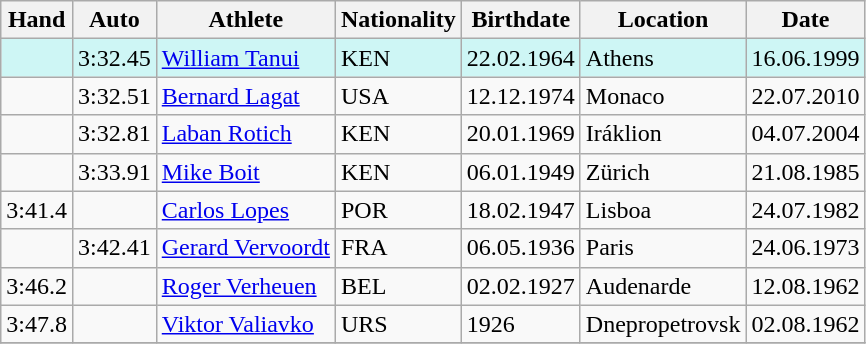<table class="wikitable">
<tr>
<th>Hand</th>
<th>Auto</th>
<th>Athlete</th>
<th>Nationality</th>
<th>Birthdate</th>
<th>Location</th>
<th>Date</th>
</tr>
<tr bgcolor=#CEF6F5>
<td></td>
<td>3:32.45</td>
<td><a href='#'>William Tanui</a></td>
<td>KEN</td>
<td>22.02.1964</td>
<td>Athens</td>
<td>16.06.1999</td>
</tr>
<tr>
<td></td>
<td>3:32.51</td>
<td><a href='#'>Bernard Lagat</a></td>
<td>USA</td>
<td>12.12.1974</td>
<td>Monaco</td>
<td>22.07.2010</td>
</tr>
<tr>
<td></td>
<td>3:32.81</td>
<td><a href='#'>Laban Rotich</a></td>
<td>KEN</td>
<td>20.01.1969</td>
<td>Iráklion</td>
<td>04.07.2004</td>
</tr>
<tr>
<td></td>
<td>3:33.91</td>
<td><a href='#'>Mike Boit</a></td>
<td>KEN</td>
<td>06.01.1949</td>
<td>Zürich</td>
<td>21.08.1985</td>
</tr>
<tr>
<td>3:41.4</td>
<td></td>
<td><a href='#'>Carlos Lopes</a></td>
<td>POR</td>
<td>18.02.1947</td>
<td>Lisboa</td>
<td>24.07.1982</td>
</tr>
<tr>
<td></td>
<td>3:42.41</td>
<td><a href='#'>Gerard Vervoordt</a></td>
<td>FRA</td>
<td>06.05.1936</td>
<td>Paris</td>
<td>24.06.1973</td>
</tr>
<tr>
<td>3:46.2</td>
<td></td>
<td><a href='#'>Roger Verheuen</a></td>
<td>BEL</td>
<td>02.02.1927</td>
<td>Audenarde</td>
<td>12.08.1962</td>
</tr>
<tr>
<td>3:47.8</td>
<td></td>
<td><a href='#'>Viktor Valiavko</a></td>
<td>URS</td>
<td>1926</td>
<td>Dnepropetrovsk</td>
<td>02.08.1962</td>
</tr>
<tr>
</tr>
</table>
